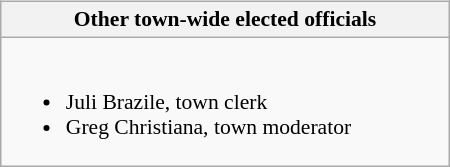<table class="wikitable" style="width: 300px; font-size: 90%; float: left; margin: 0.5em 1em 0.5em 0;">
<tr>
<th>Other town-wide elected officials</th>
</tr>
<tr>
<td><br><ul><li>Juli Brazile, town clerk</li><li>Greg Christiana, town moderator</li></ul></td>
</tr>
</table>
